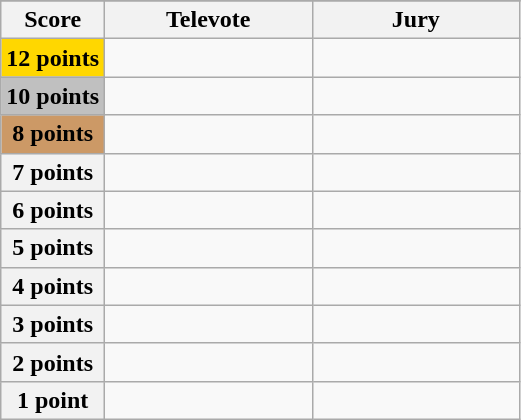<table class="wikitable">
<tr>
</tr>
<tr>
<th scope="col" width="20%">Score</th>
<th scope="col" width="40%">Televote</th>
<th scope="col" width="40%">Jury</th>
</tr>
<tr>
<th scope="row" style="background:gold">12 points</th>
<td></td>
<td></td>
</tr>
<tr>
<th scope="row" style="background:silver">10 points</th>
<td></td>
<td></td>
</tr>
<tr>
<th scope="row" style="background:#CC9966">8 points</th>
<td></td>
<td></td>
</tr>
<tr>
<th scope="row">7 points</th>
<td></td>
<td></td>
</tr>
<tr>
<th scope="row">6 points</th>
<td></td>
<td></td>
</tr>
<tr>
<th scope="row">5 points</th>
<td></td>
<td></td>
</tr>
<tr>
<th scope="row">4 points</th>
<td></td>
<td></td>
</tr>
<tr>
<th scope="row">3 points</th>
<td></td>
<td></td>
</tr>
<tr>
<th scope="row">2 points</th>
<td></td>
<td></td>
</tr>
<tr>
<th scope="row">1 point</th>
<td></td>
<td></td>
</tr>
</table>
